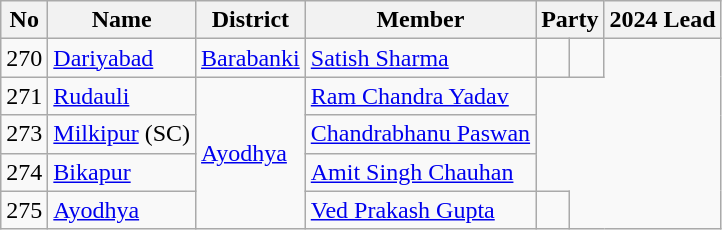<table class="wikitable sortable">
<tr>
<th>No</th>
<th>Name</th>
<th>District</th>
<th>Member</th>
<th colspan="2">Party</th>
<th colspan="2">2024 Lead</th>
</tr>
<tr>
<td>270</td>
<td><a href='#'>Dariyabad</a></td>
<td><a href='#'>Barabanki</a></td>
<td><a href='#'>Satish Sharma</a></td>
<td></td>
<td></td>
</tr>
<tr>
<td>271</td>
<td><a href='#'>Rudauli</a></td>
<td rowspan="4"><a href='#'>Ayodhya</a></td>
<td><a href='#'>Ram Chandra Yadav</a></td>
</tr>
<tr>
<td>273</td>
<td><a href='#'>Milkipur</a> (SC)</td>
<td><a href='#'>Chandrabhanu Paswan</a></td>
</tr>
<tr>
<td>274</td>
<td><a href='#'>Bikapur</a></td>
<td><a href='#'>Amit Singh Chauhan</a></td>
</tr>
<tr>
<td>275</td>
<td><a href='#'>Ayodhya</a></td>
<td><a href='#'>Ved Prakash Gupta</a></td>
<td></td>
</tr>
</table>
